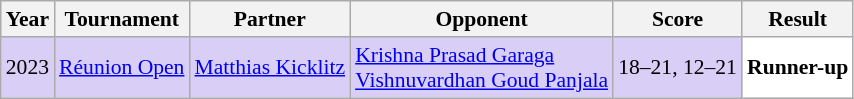<table class="sortable wikitable" style="font-size: 90%;">
<tr>
<th>Year</th>
<th>Tournament</th>
<th>Partner</th>
<th>Opponent</th>
<th>Score</th>
<th>Result</th>
</tr>
<tr style="background:#D8CEF6">
<td align="center">2023</td>
<td align="left"><a href='#'>Réunion Open</a></td>
<td align="left"> <a href='#'>Matthias Kicklitz</a></td>
<td align="left"> <a href='#'>Krishna Prasad Garaga</a><br> <a href='#'>Vishnuvardhan Goud Panjala</a></td>
<td align="left">18–21, 12–21</td>
<td style="text-align:left; background:white"> <strong>Runner-up</strong></td>
</tr>
</table>
